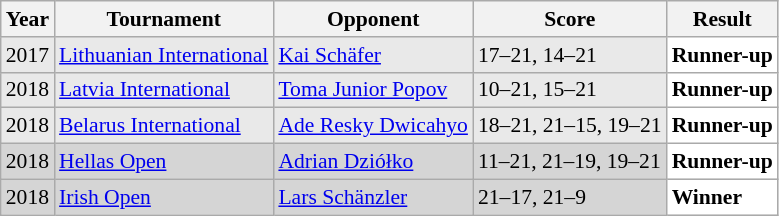<table class="sortable wikitable" style="font-size: 90%;">
<tr>
<th>Year</th>
<th>Tournament</th>
<th>Opponent</th>
<th>Score</th>
<th>Result</th>
</tr>
<tr style="background:#E9E9E9">
<td align="center">2017</td>
<td align="left"><a href='#'>Lithuanian International</a></td>
<td align="left"> <a href='#'>Kai Schäfer</a></td>
<td align="left">17–21, 14–21</td>
<td style="text-align:left; background:white"> <strong>Runner-up</strong></td>
</tr>
<tr style="background:#E9E9E9">
<td align="center">2018</td>
<td align="left"><a href='#'>Latvia International</a></td>
<td align="left"> <a href='#'>Toma Junior Popov</a></td>
<td align="left">10–21, 15–21</td>
<td style="text-align:left; background:white"> <strong>Runner-up</strong></td>
</tr>
<tr style="background:#E9E9E9">
<td align="center">2018</td>
<td align="left"><a href='#'>Belarus International</a></td>
<td align="left"> <a href='#'>Ade Resky Dwicahyo</a></td>
<td align="left">18–21, 21–15, 19–21</td>
<td style="text-align:left; background:white"> <strong>Runner-up</strong></td>
</tr>
<tr style="background:#D5D5D5">
<td align="center">2018</td>
<td align="left"><a href='#'>Hellas Open</a></td>
<td align="left"> <a href='#'>Adrian Dziółko</a></td>
<td align="left">11–21, 21–19, 19–21</td>
<td style="text-align:left; background:white"> <strong>Runner-up</strong></td>
</tr>
<tr style="background:#D5D5D5">
<td align="center">2018</td>
<td align="left"><a href='#'>Irish Open</a></td>
<td align="left"> <a href='#'>Lars Schänzler</a></td>
<td align="left">21–17, 21–9</td>
<td style="text-align:left; background:white"> <strong>Winner</strong></td>
</tr>
</table>
